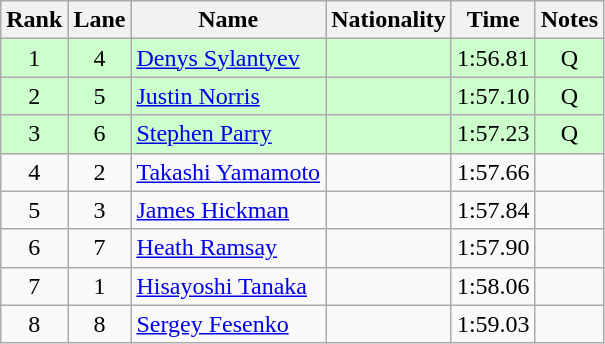<table class="wikitable sortable" style="text-align:center">
<tr>
<th>Rank</th>
<th>Lane</th>
<th>Name</th>
<th>Nationality</th>
<th>Time</th>
<th>Notes</th>
</tr>
<tr bgcolor=ccffcc>
<td>1</td>
<td>4</td>
<td align=left><a href='#'>Denys Sylantyev</a></td>
<td align=left></td>
<td>1:56.81</td>
<td>Q</td>
</tr>
<tr bgcolor=ccffcc>
<td>2</td>
<td>5</td>
<td align=left><a href='#'>Justin Norris</a></td>
<td align=left></td>
<td>1:57.10</td>
<td>Q</td>
</tr>
<tr bgcolor=ccffcc>
<td>3</td>
<td>6</td>
<td align=left><a href='#'>Stephen Parry</a></td>
<td align=left></td>
<td>1:57.23</td>
<td>Q</td>
</tr>
<tr>
<td>4</td>
<td>2</td>
<td align=left><a href='#'>Takashi Yamamoto</a></td>
<td align=left></td>
<td>1:57.66</td>
<td></td>
</tr>
<tr>
<td>5</td>
<td>3</td>
<td align=left><a href='#'>James Hickman</a></td>
<td align=left></td>
<td>1:57.84</td>
<td></td>
</tr>
<tr>
<td>6</td>
<td>7</td>
<td align=left><a href='#'>Heath Ramsay</a></td>
<td align=left></td>
<td>1:57.90</td>
<td></td>
</tr>
<tr>
<td>7</td>
<td>1</td>
<td align=left><a href='#'>Hisayoshi Tanaka</a></td>
<td align=left></td>
<td>1:58.06</td>
<td></td>
</tr>
<tr>
<td>8</td>
<td>8</td>
<td align=left><a href='#'>Sergey Fesenko</a></td>
<td align=left></td>
<td>1:59.03</td>
<td></td>
</tr>
</table>
